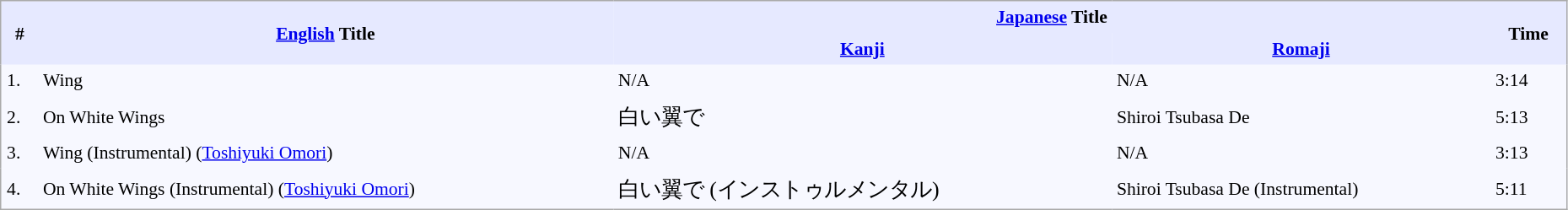<table border="0" cellpadding="4" cellspacing="0"  style="border:1px #aaa solid; border-collapse:collapse; padding:0.2em; margin:0 1em 1em; background:#f7f8ff; font-size:0.9em; width:98%;">
<tr style="vertical-align:middle; background:#e6e9ff;">
<th rowspan="2">#</th>
<th rowspan="2"><a href='#'>English</a> Title</th>
<th colspan="2"><a href='#'>Japanese</a> Title</th>
<th rowspan="2">Time</th>
</tr>
<tr style="background:#e6e9ff;">
<th><a href='#'>Kanji</a></th>
<th><a href='#'>Romaji</a></th>
</tr>
<tr>
<td>1.</td>
<td>Wing</td>
<td>N/A</td>
<td>N/A</td>
<td>3:14</td>
</tr>
<tr>
<td>2.</td>
<td>On White Wings</td>
<td style="font-size: 120%;">白い翼で</td>
<td>Shiroi Tsubasa De</td>
<td>5:13</td>
</tr>
<tr>
<td>3.</td>
<td>Wing (Instrumental) (<a href='#'>Toshiyuki Omori</a>)</td>
<td>N/A</td>
<td>N/A</td>
<td>3:13</td>
</tr>
<tr>
<td>4.</td>
<td>On White Wings (Instrumental) (<a href='#'>Toshiyuki Omori</a>)</td>
<td style="font-size: 120%;">白い翼で (インストゥルメンタル)</td>
<td>Shiroi Tsubasa De (Instrumental)</td>
<td>5:11</td>
</tr>
</table>
